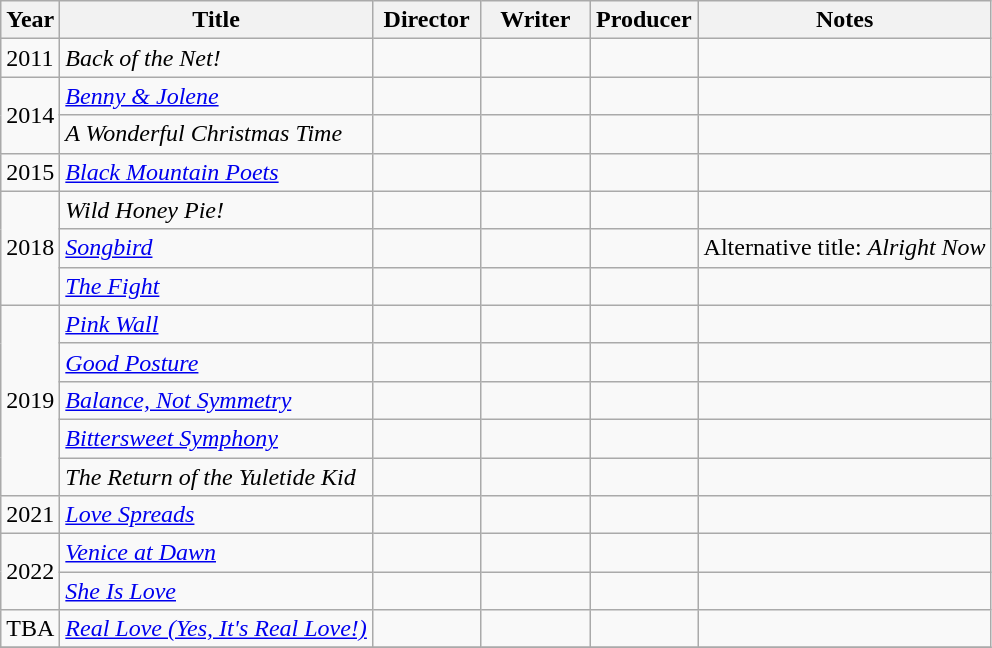<table class="wikitable sortable">
<tr>
<th>Year</th>
<th>Title</th>
<th width="65">Director</th>
<th width="65">Writer</th>
<th width="65">Producer</th>
<th>Notes</th>
</tr>
<tr>
<td>2011</td>
<td><em>Back of the Net!</em></td>
<td></td>
<td></td>
<td></td>
<td></td>
</tr>
<tr>
<td rowspan="2">2014</td>
<td><em><a href='#'>Benny & Jolene</a></em></td>
<td></td>
<td></td>
<td></td>
<td></td>
</tr>
<tr>
<td><em>A Wonderful Christmas Time</em></td>
<td></td>
<td></td>
<td></td>
<td></td>
</tr>
<tr>
<td>2015</td>
<td><em><a href='#'>Black Mountain Poets</a></em></td>
<td></td>
<td></td>
<td></td>
<td></td>
</tr>
<tr>
<td rowspan="3">2018</td>
<td><em>Wild Honey Pie!</em></td>
<td></td>
<td></td>
<td></td>
<td></td>
</tr>
<tr>
<td><em><a href='#'>Songbird</a></em></td>
<td></td>
<td></td>
<td></td>
<td>Alternative title: <em>Alright Now</em></td>
</tr>
<tr>
<td><em><a href='#'>The Fight</a></em></td>
<td></td>
<td></td>
<td></td>
<td></td>
</tr>
<tr>
<td rowspan="5">2019</td>
<td><em><a href='#'>Pink Wall</a></em></td>
<td></td>
<td></td>
<td></td>
<td></td>
</tr>
<tr>
<td><em><a href='#'>Good Posture</a></em></td>
<td></td>
<td></td>
<td></td>
<td></td>
</tr>
<tr>
<td><em><a href='#'>Balance, Not Symmetry</a></em></td>
<td></td>
<td></td>
<td></td>
<td></td>
</tr>
<tr>
<td><em><a href='#'>Bittersweet Symphony</a></em></td>
<td></td>
<td></td>
<td></td>
<td></td>
</tr>
<tr>
<td><em>The Return of the Yuletide Kid</em></td>
<td></td>
<td></td>
<td></td>
<td></td>
</tr>
<tr>
<td>2021</td>
<td><em><a href='#'>Love Spreads</a></em></td>
<td></td>
<td></td>
<td></td>
<td></td>
</tr>
<tr>
<td rowspan="2">2022</td>
<td><em><a href='#'>Venice at Dawn</a></em></td>
<td></td>
<td></td>
<td></td>
<td></td>
</tr>
<tr>
<td><em><a href='#'>She Is Love</a></em></td>
<td></td>
<td></td>
<td></td>
<td></td>
</tr>
<tr>
<td>TBA</td>
<td><em><a href='#'>Real Love (Yes, It's Real Love!)</a></em></td>
<td></td>
<td></td>
<td></td>
<td></td>
</tr>
<tr>
</tr>
</table>
